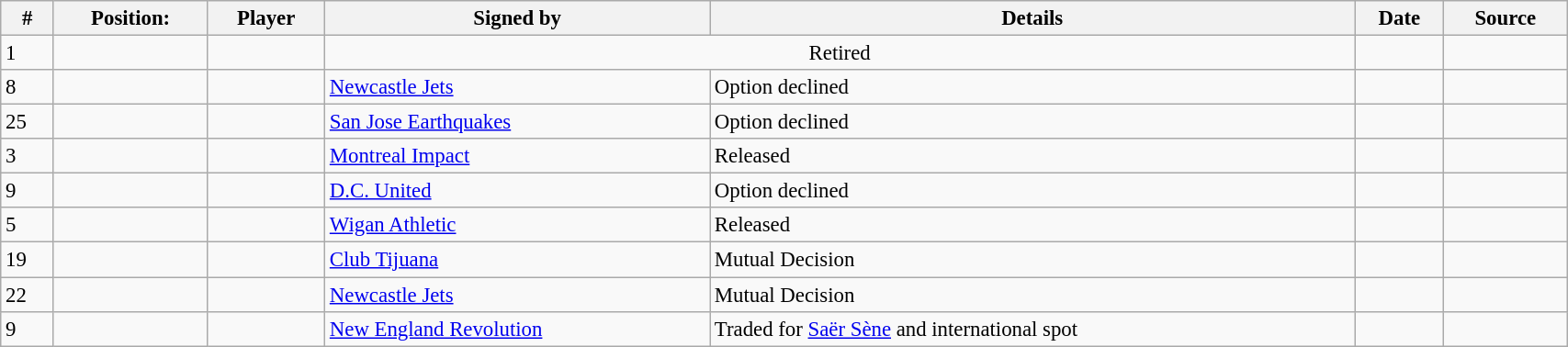<table class="wikitable sortable" style="width:90%; text-align:center; font-size:95%; text-align:left">
<tr>
<th><strong>#</strong></th>
<th><strong>Position:</strong></th>
<th><strong>Player</strong></th>
<th><strong>Signed by</strong></th>
<th><strong>Details</strong></th>
<th><strong>Date</strong></th>
<th><strong>Source</strong></th>
</tr>
<tr>
<td>1</td>
<td></td>
<td></td>
<td align=center colspan=2>Retired</td>
<td></td>
<td></td>
</tr>
<tr>
<td>8</td>
<td></td>
<td></td>
<td> <a href='#'>Newcastle Jets</a></td>
<td>Option declined</td>
<td></td>
<td></td>
</tr>
<tr>
<td>25</td>
<td></td>
<td></td>
<td> <a href='#'>San Jose Earthquakes</a></td>
<td>Option declined</td>
<td></td>
<td></td>
</tr>
<tr>
<td>3</td>
<td></td>
<td></td>
<td> <a href='#'>Montreal Impact</a></td>
<td>Released</td>
<td></td>
<td></td>
</tr>
<tr>
<td>9</td>
<td></td>
<td></td>
<td> <a href='#'>D.C. United</a></td>
<td>Option declined</td>
<td></td>
<td></td>
</tr>
<tr>
<td>5</td>
<td></td>
<td></td>
<td> <a href='#'>Wigan Athletic</a></td>
<td>Released</td>
<td></td>
<td></td>
</tr>
<tr>
<td>19</td>
<td></td>
<td></td>
<td> <a href='#'>Club Tijuana</a></td>
<td>Mutual Decision</td>
<td></td>
<td></td>
</tr>
<tr>
<td>22</td>
<td></td>
<td></td>
<td> <a href='#'>Newcastle Jets</a></td>
<td>Mutual Decision</td>
<td></td>
<td></td>
</tr>
<tr>
<td>9</td>
<td></td>
<td></td>
<td> <a href='#'>New England Revolution</a></td>
<td>Traded for <a href='#'>Saër Sène</a> and international spot</td>
<td></td>
<td></td>
</tr>
</table>
